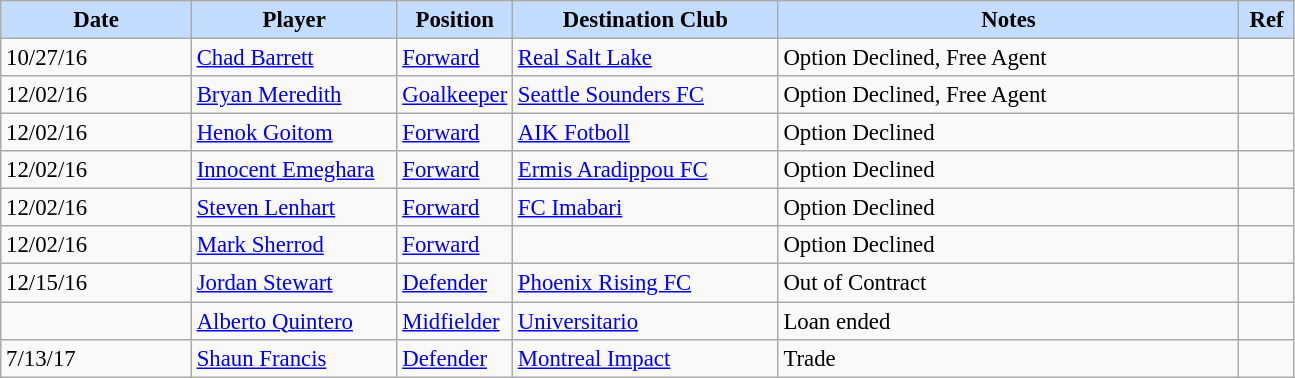<table class="wikitable" style="text-align:left; font-size:95%;">
<tr>
<th style="background:#c2ddff; width:120px;">Date</th>
<th style="background:#c2ddff; width:130px;">Player</th>
<th style="background:#c2ddff; width:50px;">Position</th>
<th style="background:#c2ddff; width:170px;">Destination Club</th>
<th style="background:#c2ddff; width:300px;">Notes</th>
<th style="background:#c2ddff; width:30px;">Ref</th>
</tr>
<tr>
<td>10/27/16</td>
<td> <a href='#'>Chad Barrett</a></td>
<td><a href='#'>Forward</a></td>
<td> <a href='#'>Real Salt Lake</a></td>
<td>Option Declined, Free Agent</td>
<td></td>
</tr>
<tr>
<td>12/02/16</td>
<td> <a href='#'>Bryan Meredith</a></td>
<td><a href='#'>Goalkeeper</a></td>
<td> <a href='#'>Seattle Sounders FC</a></td>
<td>Option Declined, Free Agent</td>
<td></td>
</tr>
<tr>
<td>12/02/16</td>
<td> <a href='#'>Henok Goitom</a></td>
<td><a href='#'>Forward</a></td>
<td> <a href='#'>AIK Fotboll</a></td>
<td>Option Declined</td>
<td></td>
</tr>
<tr>
<td>12/02/16</td>
<td> <a href='#'>Innocent Emeghara</a></td>
<td><a href='#'>Forward</a></td>
<td><a href='#'>Ermis Aradippou FC</a></td>
<td>Option Declined</td>
<td></td>
</tr>
<tr>
<td>12/02/16</td>
<td> <a href='#'>Steven Lenhart</a></td>
<td><a href='#'>Forward</a></td>
<td> <a href='#'>FC Imabari</a></td>
<td>Option Declined</td>
<td></td>
</tr>
<tr>
<td>12/02/16</td>
<td> <a href='#'>Mark Sherrod</a></td>
<td><a href='#'>Forward</a></td>
<td></td>
<td>Option Declined</td>
<td></td>
</tr>
<tr>
<td>12/15/16</td>
<td> <a href='#'>Jordan Stewart</a></td>
<td><a href='#'>Defender</a></td>
<td> <a href='#'>Phoenix Rising FC</a></td>
<td>Out of Contract</td>
<td></td>
</tr>
<tr>
<td></td>
<td> <a href='#'>Alberto Quintero</a></td>
<td><a href='#'>Midfielder</a></td>
<td> <a href='#'>Universitario</a></td>
<td>Loan ended</td>
<td></td>
</tr>
<tr>
<td>7/13/17</td>
<td> <a href='#'>Shaun Francis</a></td>
<td><a href='#'>Defender</a></td>
<td> <a href='#'>Montreal Impact</a></td>
<td>Trade</td>
<td></td>
</tr>
</table>
